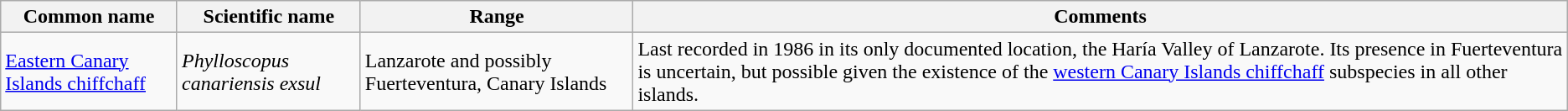<table class="wikitable">
<tr>
<th>Common name</th>
<th>Scientific name</th>
<th>Range</th>
<th class="unsortable">Comments</th>
</tr>
<tr>
<td><a href='#'>Eastern Canary Islands chiffchaff</a></td>
<td><em>Phylloscopus canariensis exsul</em></td>
<td>Lanzarote and possibly Fuerteventura, Canary Islands</td>
<td>Last recorded in 1986 in its only documented location, the Haría Valley of Lanzarote. Its presence in Fuerteventura is uncertain, but possible given the existence of the <a href='#'>western Canary Islands chiffchaff</a> subspecies in all other islands.</td>
</tr>
</table>
